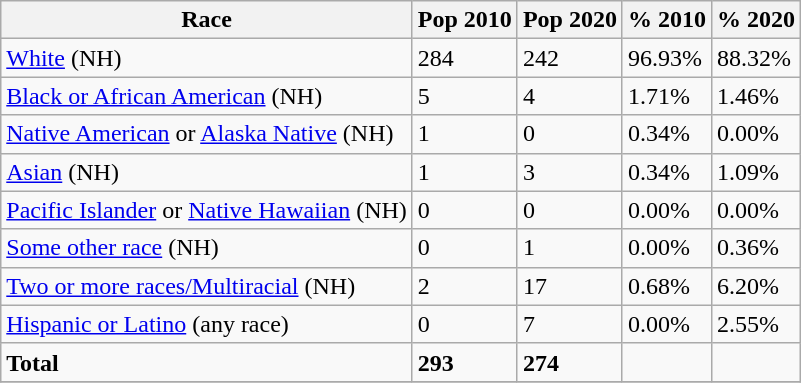<table class="wikitable">
<tr>
<th>Race</th>
<th>Pop 2010</th>
<th>Pop 2020</th>
<th>% 2010</th>
<th>% 2020</th>
</tr>
<tr>
<td><a href='#'>White</a> (NH)</td>
<td>284</td>
<td>242</td>
<td>96.93%</td>
<td>88.32%</td>
</tr>
<tr>
<td><a href='#'>Black or African American</a> (NH)</td>
<td>5</td>
<td>4</td>
<td>1.71%</td>
<td>1.46%</td>
</tr>
<tr>
<td><a href='#'>Native American</a> or <a href='#'>Alaska Native</a> (NH)</td>
<td>1</td>
<td>0</td>
<td>0.34%</td>
<td>0.00%</td>
</tr>
<tr>
<td><a href='#'>Asian</a> (NH)</td>
<td>1</td>
<td>3</td>
<td>0.34%</td>
<td>1.09%</td>
</tr>
<tr>
<td><a href='#'>Pacific Islander</a> or <a href='#'>Native Hawaiian</a> (NH)</td>
<td>0</td>
<td>0</td>
<td>0.00%</td>
<td>0.00%</td>
</tr>
<tr>
<td><a href='#'>Some other race</a> (NH)</td>
<td>0</td>
<td>1</td>
<td>0.00%</td>
<td>0.36%</td>
</tr>
<tr>
<td><a href='#'>Two or more races/Multiracial</a> (NH)</td>
<td>2</td>
<td>17</td>
<td>0.68%</td>
<td>6.20%</td>
</tr>
<tr>
<td><a href='#'>Hispanic or Latino</a> (any race)</td>
<td>0</td>
<td>7</td>
<td>0.00%</td>
<td>2.55%</td>
</tr>
<tr>
<td><strong>Total</strong></td>
<td><strong>293</strong></td>
<td><strong>274</strong></td>
<td></td>
<td></td>
</tr>
<tr>
</tr>
</table>
